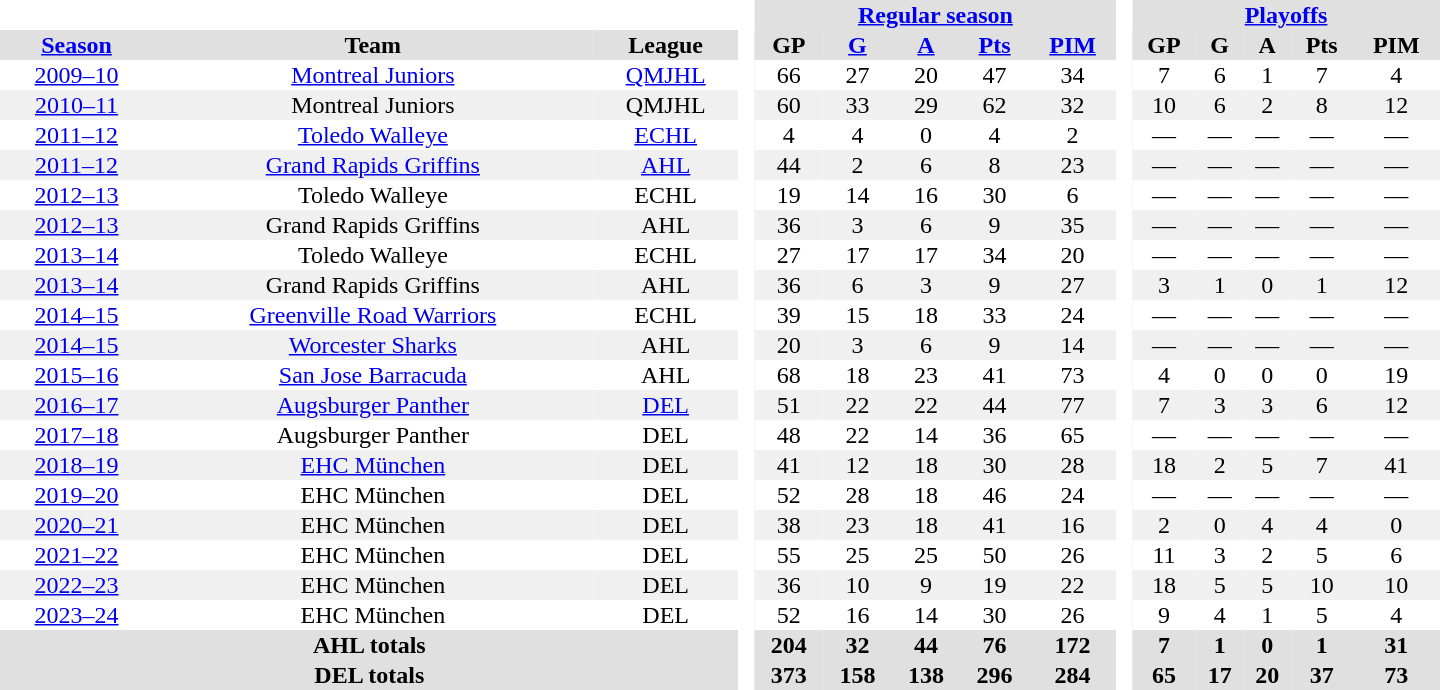<table border="0" cellpadding="1" cellspacing="0" style="text-align:center; width:60em">
<tr bgcolor="#e0e0e0">
<th colspan="3" bgcolor="#ffffff"> </th>
<th rowspan="99" bgcolor="#ffffff"> </th>
<th colspan="5"><a href='#'>Regular season</a></th>
<th rowspan="99" bgcolor="#ffffff"> </th>
<th colspan="5"><a href='#'>Playoffs</a></th>
</tr>
<tr bgcolor="#e0e0e0">
<th><a href='#'>Season</a></th>
<th>Team</th>
<th>League</th>
<th>GP</th>
<th><a href='#'>G</a></th>
<th><a href='#'>A</a></th>
<th><a href='#'>Pts</a></th>
<th><a href='#'>PIM</a></th>
<th>GP</th>
<th>G</th>
<th>A</th>
<th>Pts</th>
<th>PIM</th>
</tr>
<tr>
<td><a href='#'>2009–10</a></td>
<td><a href='#'>Montreal Juniors</a></td>
<td><a href='#'>QMJHL</a></td>
<td>66</td>
<td>27</td>
<td>20</td>
<td>47</td>
<td>34</td>
<td>7</td>
<td>6</td>
<td>1</td>
<td>7</td>
<td>4</td>
</tr>
<tr bgcolor="#f0f0f0">
<td><a href='#'>2010–11</a></td>
<td>Montreal Juniors</td>
<td>QMJHL</td>
<td>60</td>
<td>33</td>
<td>29</td>
<td>62</td>
<td>32</td>
<td>10</td>
<td>6</td>
<td>2</td>
<td>8</td>
<td>12</td>
</tr>
<tr>
<td><a href='#'>2011–12</a></td>
<td><a href='#'>Toledo Walleye</a></td>
<td><a href='#'>ECHL</a></td>
<td>4</td>
<td>4</td>
<td>0</td>
<td>4</td>
<td>2</td>
<td>—</td>
<td>—</td>
<td>—</td>
<td>—</td>
<td>—</td>
</tr>
<tr bgcolor="#f0f0f0">
<td><a href='#'>2011–12</a></td>
<td><a href='#'>Grand Rapids Griffins</a></td>
<td><a href='#'>AHL</a></td>
<td>44</td>
<td>2</td>
<td>6</td>
<td>8</td>
<td>23</td>
<td>—</td>
<td>—</td>
<td>—</td>
<td>—</td>
<td>—</td>
</tr>
<tr>
<td><a href='#'>2012–13</a></td>
<td>Toledo Walleye</td>
<td>ECHL</td>
<td>19</td>
<td>14</td>
<td>16</td>
<td>30</td>
<td>6</td>
<td>—</td>
<td>—</td>
<td>—</td>
<td>—</td>
<td>—</td>
</tr>
<tr bgcolor="#f0f0f0">
<td><a href='#'>2012–13</a></td>
<td>Grand Rapids Griffins</td>
<td>AHL</td>
<td>36</td>
<td>3</td>
<td>6</td>
<td>9</td>
<td>35</td>
<td>—</td>
<td>—</td>
<td>—</td>
<td>—</td>
<td>—</td>
</tr>
<tr>
<td><a href='#'>2013–14</a></td>
<td>Toledo Walleye</td>
<td>ECHL</td>
<td>27</td>
<td>17</td>
<td>17</td>
<td>34</td>
<td>20</td>
<td>—</td>
<td>—</td>
<td>—</td>
<td>—</td>
<td>—</td>
</tr>
<tr bgcolor="#f0f0f0">
<td><a href='#'>2013–14</a></td>
<td>Grand Rapids Griffins</td>
<td>AHL</td>
<td>36</td>
<td>6</td>
<td>3</td>
<td>9</td>
<td>27</td>
<td>3</td>
<td>1</td>
<td>0</td>
<td>1</td>
<td>12</td>
</tr>
<tr>
<td><a href='#'>2014–15</a></td>
<td><a href='#'>Greenville Road Warriors</a></td>
<td>ECHL</td>
<td>39</td>
<td>15</td>
<td>18</td>
<td>33</td>
<td>24</td>
<td>—</td>
<td>—</td>
<td>—</td>
<td>—</td>
<td>—</td>
</tr>
<tr bgcolor="#f0f0f0">
<td><a href='#'>2014–15</a></td>
<td><a href='#'>Worcester Sharks</a></td>
<td>AHL</td>
<td>20</td>
<td>3</td>
<td>6</td>
<td>9</td>
<td>14</td>
<td>—</td>
<td>—</td>
<td>—</td>
<td>—</td>
<td>—</td>
</tr>
<tr>
<td><a href='#'>2015–16</a></td>
<td><a href='#'>San Jose Barracuda</a></td>
<td>AHL</td>
<td>68</td>
<td>18</td>
<td>23</td>
<td>41</td>
<td>73</td>
<td>4</td>
<td>0</td>
<td>0</td>
<td>0</td>
<td>19</td>
</tr>
<tr bgcolor="#f0f0f0">
<td><a href='#'>2016–17</a></td>
<td><a href='#'>Augsburger Panther</a></td>
<td><a href='#'>DEL</a></td>
<td>51</td>
<td>22</td>
<td>22</td>
<td>44</td>
<td>77</td>
<td>7</td>
<td>3</td>
<td>3</td>
<td>6</td>
<td>12</td>
</tr>
<tr>
<td><a href='#'>2017–18</a></td>
<td>Augsburger Panther</td>
<td>DEL</td>
<td>48</td>
<td>22</td>
<td>14</td>
<td>36</td>
<td>65</td>
<td>—</td>
<td>—</td>
<td>—</td>
<td>—</td>
<td>—</td>
</tr>
<tr bgcolor="#f0f0f0">
<td><a href='#'>2018–19</a></td>
<td><a href='#'>EHC München</a></td>
<td>DEL</td>
<td>41</td>
<td>12</td>
<td>18</td>
<td>30</td>
<td>28</td>
<td>18</td>
<td>2</td>
<td>5</td>
<td>7</td>
<td>41</td>
</tr>
<tr>
<td><a href='#'>2019–20</a></td>
<td>EHC München</td>
<td>DEL</td>
<td>52</td>
<td>28</td>
<td>18</td>
<td>46</td>
<td>24</td>
<td>—</td>
<td>—</td>
<td>—</td>
<td>—</td>
<td>—</td>
</tr>
<tr bgcolor="#f0f0f0">
<td><a href='#'>2020–21</a></td>
<td>EHC München</td>
<td>DEL</td>
<td>38</td>
<td>23</td>
<td>18</td>
<td>41</td>
<td>16</td>
<td>2</td>
<td>0</td>
<td>4</td>
<td>4</td>
<td>0</td>
</tr>
<tr>
<td><a href='#'>2021–22</a></td>
<td>EHC München</td>
<td>DEL</td>
<td>55</td>
<td>25</td>
<td>25</td>
<td>50</td>
<td>26</td>
<td>11</td>
<td>3</td>
<td>2</td>
<td>5</td>
<td>6</td>
</tr>
<tr bgcolor="#f0f0f0">
<td><a href='#'>2022–23</a></td>
<td>EHC München</td>
<td>DEL</td>
<td>36</td>
<td>10</td>
<td>9</td>
<td>19</td>
<td>22</td>
<td>18</td>
<td>5</td>
<td>5</td>
<td>10</td>
<td>10</td>
</tr>
<tr>
<td><a href='#'>2023–24</a></td>
<td>EHC München</td>
<td>DEL</td>
<td>52</td>
<td>16</td>
<td>14</td>
<td>30</td>
<td>26</td>
<td>9</td>
<td>4</td>
<td>1</td>
<td>5</td>
<td>4</td>
</tr>
<tr ALIGN="center" bgcolor="#e0e0e0">
<th colspan="3">AHL totals</th>
<th>204</th>
<th>32</th>
<th>44</th>
<th>76</th>
<th>172</th>
<th>7</th>
<th>1</th>
<th>0</th>
<th>1</th>
<th>31</th>
</tr>
<tr ALIGN="center" bgcolor="#e0e0e0">
<th colspan="3">DEL totals</th>
<th>373</th>
<th>158</th>
<th>138</th>
<th>296</th>
<th>284</th>
<th>65</th>
<th>17</th>
<th>20</th>
<th>37</th>
<th>73</th>
</tr>
</table>
